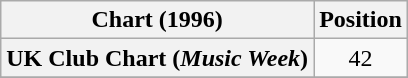<table class="wikitable plainrowheaders" style="text-align:center">
<tr>
<th scope="col">Chart (1996)</th>
<th scope="col">Position</th>
</tr>
<tr>
<th scope="row">UK Club Chart (<em>Music Week</em>)</th>
<td>42</td>
</tr>
<tr>
</tr>
</table>
